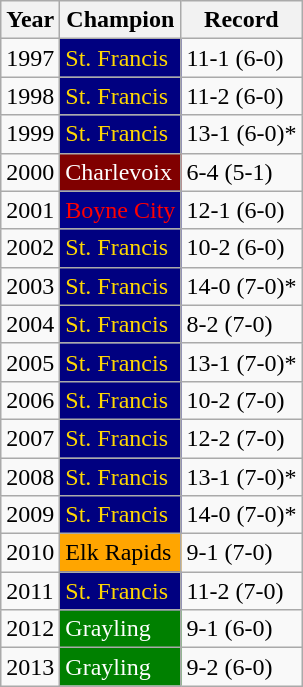<table class=wikitable>
<tr>
<th>Year</th>
<th>Champion</th>
<th>Record</th>
</tr>
<tr>
<td>1997</td>
<td !align=center style="background:navy;color:gold">St. Francis</td>
<td>11-1 (6-0)</td>
</tr>
<tr>
<td>1998</td>
<td !align=center style="background:navy;color:gold">St. Francis</td>
<td>11-2 (6-0)</td>
</tr>
<tr>
<td>1999</td>
<td !align=center style="background:navy;color:gold">St. Francis</td>
<td>13-1 (6-0)*</td>
</tr>
<tr>
<td>2000</td>
<td !align=center style="background:maroon;color:white">Charlevoix</td>
<td>6-4 (5-1)</td>
</tr>
<tr>
<td>2001</td>
<td !align=center style="background:darkblue;color:red">Boyne City</td>
<td>12-1 (6-0)</td>
</tr>
<tr>
<td>2002</td>
<td !align=center style="background:navy;color:gold">St. Francis</td>
<td>10-2 (6-0)</td>
</tr>
<tr>
<td>2003</td>
<td !align=center style="background:navy;color:gold">St. Francis</td>
<td>14-0 (7-0)*</td>
</tr>
<tr>
<td>2004</td>
<td !align=center style="background:navy;color:gold">St. Francis</td>
<td>8-2 (7-0)</td>
</tr>
<tr>
<td>2005</td>
<td !align=center style="background:navy;color:gold">St. Francis</td>
<td>13-1 (7-0)*</td>
</tr>
<tr>
<td>2006</td>
<td !align=center style="background:navy;color:gold">St. Francis</td>
<td>10-2 (7-0)</td>
</tr>
<tr>
<td>2007</td>
<td !align=center style="background:navy;color:gold">St. Francis</td>
<td>12-2 (7-0)</td>
</tr>
<tr>
<td>2008</td>
<td !align=center style="background:navy;color:gold">St. Francis</td>
<td>13-1 (7-0)*</td>
</tr>
<tr>
<td>2009</td>
<td !align=center style="background:navy;color:gold">St. Francis</td>
<td>14-0 (7-0)*</td>
</tr>
<tr>
<td>2010</td>
<td !align=center style="background:orange;color:black">Elk Rapids</td>
<td>9-1 (7-0)</td>
</tr>
<tr>
<td>2011</td>
<td !align=center style="background:navy;color:gold">St. Francis</td>
<td>11-2 (7-0)</td>
</tr>
<tr>
<td>2012</td>
<td !align=center style="background:green;color:white">Grayling</td>
<td>9-1 (6-0)</td>
</tr>
<tr>
<td>2013</td>
<td !align=center style="background:green;color:white">Grayling</td>
<td>9-2 (6-0)</td>
</tr>
</table>
